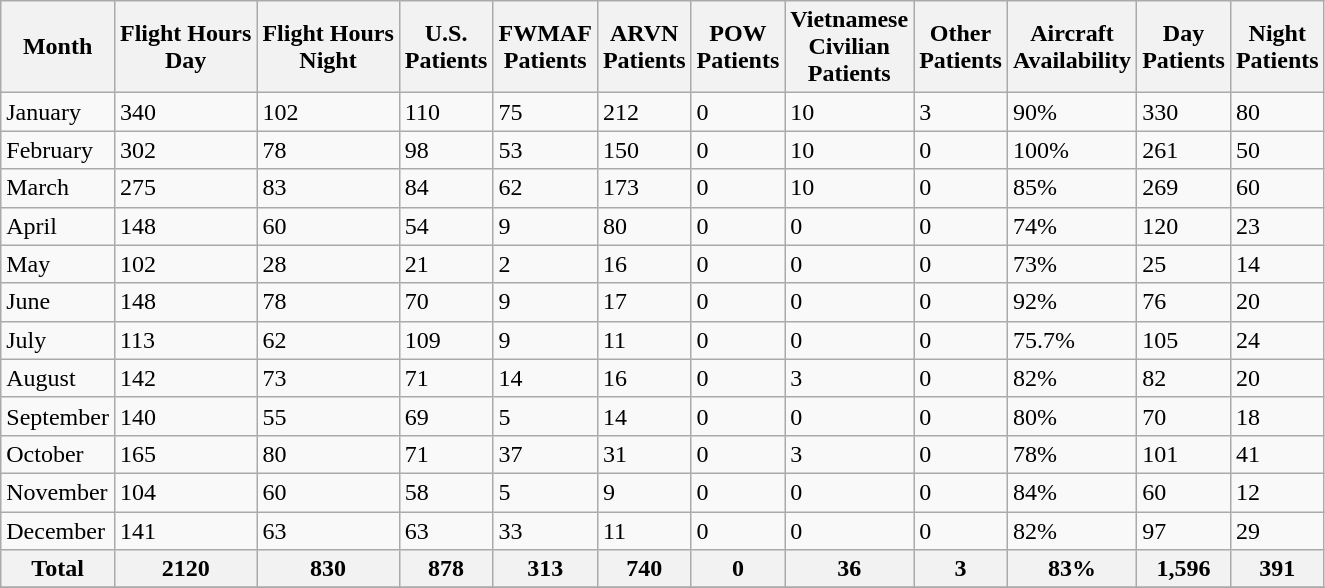<table class="wikitable">
<tr>
<th>Month</th>
<th>Flight Hours<br>Day</th>
<th>Flight Hours<br>Night</th>
<th>U.S.<br>Patients</th>
<th>FWMAF<br>Patients</th>
<th>ARVN<br>Patients</th>
<th>POW<br>Patients</th>
<th>Vietnamese<br>Civilian<br>Patients</th>
<th>Other<br>Patients</th>
<th>Aircraft<br>Availability</th>
<th>Day<br>Patients</th>
<th>Night<br>Patients</th>
</tr>
<tr>
<td>January</td>
<td>340</td>
<td>102</td>
<td>110</td>
<td>75</td>
<td>212</td>
<td>0</td>
<td>10</td>
<td>3</td>
<td>90%</td>
<td>330</td>
<td>80</td>
</tr>
<tr>
<td>February</td>
<td>302</td>
<td>78</td>
<td>98</td>
<td>53</td>
<td>150</td>
<td>0</td>
<td>10</td>
<td>0</td>
<td>100%</td>
<td>261</td>
<td>50</td>
</tr>
<tr>
<td>March</td>
<td>275</td>
<td>83</td>
<td>84</td>
<td>62</td>
<td>173</td>
<td>0</td>
<td>10</td>
<td>0</td>
<td>85%</td>
<td>269</td>
<td>60</td>
</tr>
<tr>
<td>April</td>
<td>148</td>
<td>60</td>
<td>54</td>
<td>9</td>
<td>80</td>
<td>0</td>
<td>0</td>
<td>0</td>
<td>74%</td>
<td>120</td>
<td>23</td>
</tr>
<tr>
<td>May</td>
<td>102</td>
<td>28</td>
<td>21</td>
<td>2</td>
<td>16</td>
<td>0</td>
<td>0</td>
<td>0</td>
<td>73%</td>
<td>25</td>
<td>14</td>
</tr>
<tr>
<td>June</td>
<td>148</td>
<td>78</td>
<td>70</td>
<td>9</td>
<td>17</td>
<td>0</td>
<td>0</td>
<td>0</td>
<td>92%</td>
<td>76</td>
<td>20</td>
</tr>
<tr>
<td>July</td>
<td>113</td>
<td>62</td>
<td>109</td>
<td>9</td>
<td>11</td>
<td>0</td>
<td>0</td>
<td>0</td>
<td>75.7%</td>
<td>105</td>
<td>24</td>
</tr>
<tr>
<td>August</td>
<td>142</td>
<td>73</td>
<td>71</td>
<td>14</td>
<td>16</td>
<td>0</td>
<td>3</td>
<td>0</td>
<td>82%</td>
<td>82</td>
<td>20</td>
</tr>
<tr>
<td>September</td>
<td>140</td>
<td>55</td>
<td>69</td>
<td>5</td>
<td>14</td>
<td>0</td>
<td>0</td>
<td>0</td>
<td>80%</td>
<td>70</td>
<td>18</td>
</tr>
<tr>
<td>October</td>
<td>165</td>
<td>80</td>
<td>71</td>
<td>37</td>
<td>31</td>
<td>0</td>
<td>3</td>
<td>0</td>
<td>78%</td>
<td>101</td>
<td>41</td>
</tr>
<tr>
<td>November</td>
<td>104</td>
<td>60</td>
<td>58</td>
<td>5</td>
<td>9</td>
<td>0</td>
<td>0</td>
<td>0</td>
<td>84%</td>
<td>60</td>
<td>12</td>
</tr>
<tr>
<td>December</td>
<td>141</td>
<td>63</td>
<td>63</td>
<td>33</td>
<td>11</td>
<td>0</td>
<td>0</td>
<td>0</td>
<td>82%</td>
<td>97</td>
<td>29</td>
</tr>
<tr>
<th>Total</th>
<th>2120</th>
<th>830</th>
<th>878</th>
<th>313</th>
<th>740</th>
<th>0</th>
<th>36</th>
<th>3</th>
<th>83%</th>
<th>1,596</th>
<th>391</th>
</tr>
<tr>
</tr>
</table>
